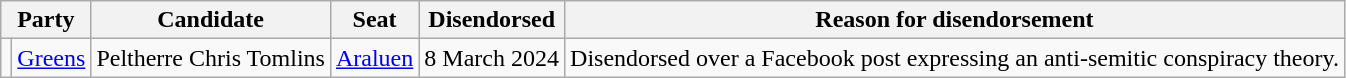<table class="wikitable">
<tr>
<th colspan="2">Party</th>
<th>Candidate</th>
<th>Seat</th>
<th>Disendorsed</th>
<th>Reason for disendorsement</th>
</tr>
<tr>
<td></td>
<td><a href='#'>Greens</a></td>
<td>Peltherre Chris Tomlins</td>
<td><a href='#'>Araluen</a></td>
<td>8 March 2024</td>
<td>Disendorsed over a Facebook post expressing an anti-semitic conspiracy theory.</td>
</tr>
</table>
